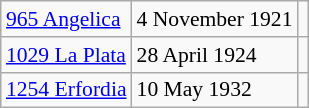<table class="wikitable" align=right style="margin-top: 0; margin-left: 0.8em; font-size: 0.9em;">
<tr>
<td><a href='#'>965 Angelica</a></td>
<td>4 November 1921</td>
<td></td>
</tr>
<tr>
<td><a href='#'>1029 La Plata</a></td>
<td>28 April 1924</td>
<td></td>
</tr>
<tr>
<td><a href='#'>1254 Erfordia</a></td>
<td>10 May 1932</td>
<td></td>
</tr>
</table>
